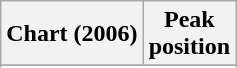<table class="wikitable sortable plainrowheaders" style="text-align:center">
<tr>
<th>Chart (2006)</th>
<th>Peak<br>position</th>
</tr>
<tr>
</tr>
<tr>
</tr>
<tr>
</tr>
<tr>
</tr>
<tr>
</tr>
</table>
